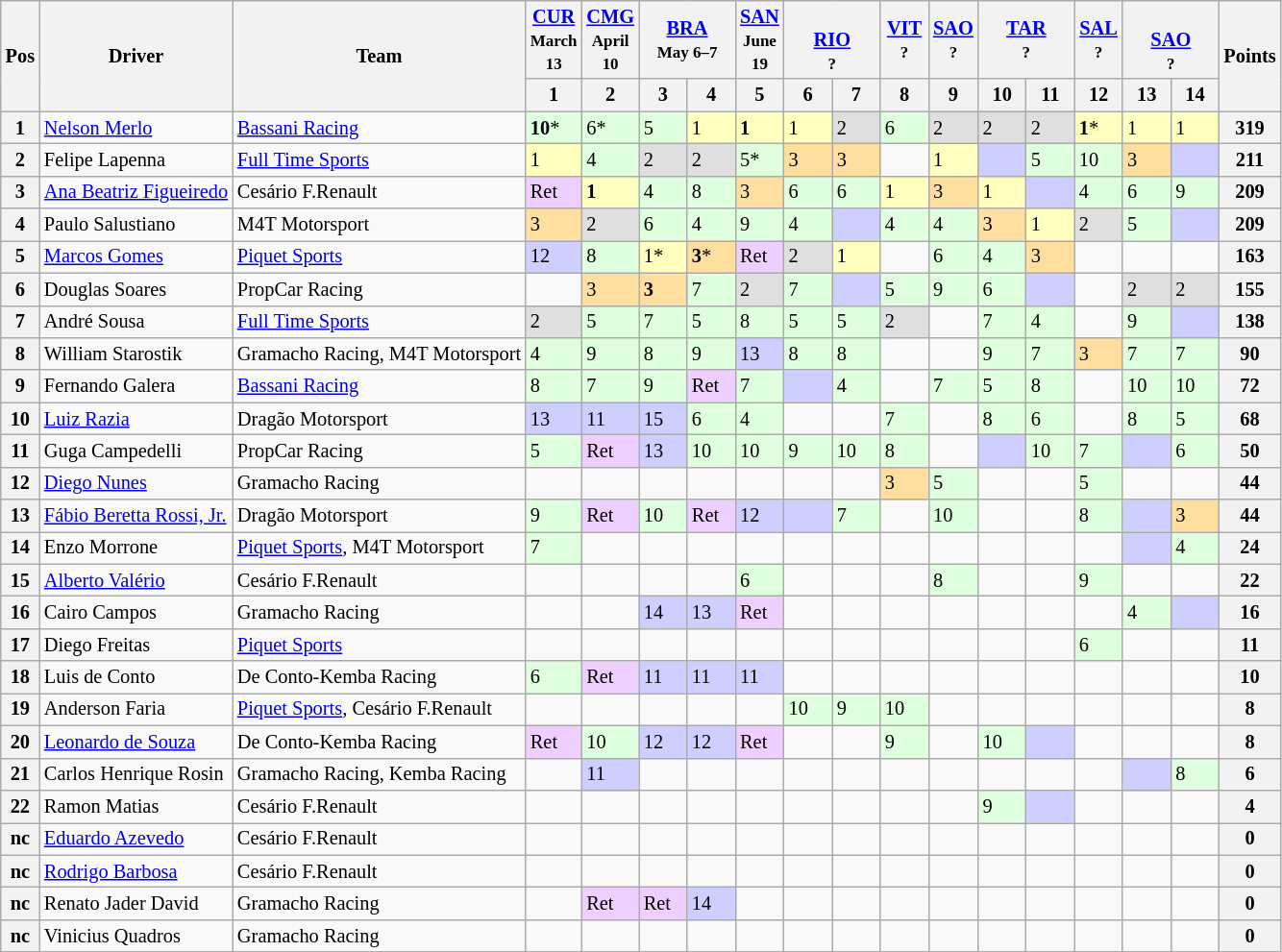<table class="wikitable" style="font-size:85%">
<tr>
<th rowspan=2>Pos</th>
<th rowspan=2>Driver</th>
<th rowspan=2>Team</th>
<th> <a href='#'>CUR</a><br><small>March 13</small></th>
<th> <a href='#'>CMG</a><br><small>April 10</small></th>
<th colspan=2> <a href='#'>BRA</a><br><small>May 6–7</small></th>
<th> <a href='#'>SAN</a><br><small>June 19</small></th>
<th colspan=2><br><a href='#'>RIO</a><br><small>?</small></th>
<th> <a href='#'>VIT</a><br><small>?</small></th>
<th> <a href='#'>SAO</a><br><small>?</small></th>
<th colspan=2> <a href='#'>TAR</a><br><small>?</small></th>
<th> <a href='#'>SAL</a><br><small>?</small></th>
<th colspan=2><br><a href='#'>SAO</a><br><small>?</small></th>
<th rowspan=2>Points</th>
</tr>
<tr>
<th width="27">1</th>
<th width="27">2</th>
<th width="27">3</th>
<th width="27">4</th>
<th width="27">5</th>
<th width="27">6</th>
<th width="27">7</th>
<th width="27">8</th>
<th width="27">9</th>
<th width="27">10</th>
<th width="27">11</th>
<th width="27">12</th>
<th width="27">13</th>
<th width="27">14</th>
</tr>
<tr>
<th>1</th>
<td> <a href='#'>Nelson Merlo</a></td>
<td><a href='#'>Bassani Racing</a></td>
<td style="background:#DFFFDF;"><strong>10</strong>*</td>
<td style="background:#DFFFDF;">6*</td>
<td style="background:#DFFFDF;">5</td>
<td style="background:#FFFFBF;">1</td>
<td style="background:#FFFFBF;"><strong>1</strong></td>
<td style="background:#FFFFBF;">1</td>
<td style="background:#DFDFDF;">2</td>
<td style="background:#DFFFDF;">6</td>
<td style="background:#DFDFDF;">2</td>
<td style="background:#DFDFDF;">2</td>
<td style="background:#DFDFDF;">2</td>
<td style="background:#FFFFBF;"><strong>1</strong>*</td>
<td style="background:#FFFFBF;">1</td>
<td style="background:#FFFFBF;">1</td>
<th>319</th>
</tr>
<tr>
<th>2</th>
<td> Felipe Lapenna</td>
<td><a href='#'>Full Time Sports</a></td>
<td style="background:#FFFFBF;">1</td>
<td style="background:#DFFFDF;">4</td>
<td style="background:#DFDFDF;">2</td>
<td style="background:#DFDFDF;">2</td>
<td style="background:#DFFFDF;">5*</td>
<td style="background:#FFDF9F;">3</td>
<td style="background:#FFDF9F;">3</td>
<td></td>
<td style="background:#FFFFBF;">1</td>
<td style="background:#CFCFFF;"></td>
<td style="background:#DFFFDF;">5</td>
<td style="background:#DFFFDF;">10</td>
<td style="background:#FFDF9F;">3</td>
<td style="background:#CFCFFF;"></td>
<th>211</th>
</tr>
<tr>
<th>3</th>
<td> <a href='#'>Ana Beatriz Figueiredo</a></td>
<td>Cesário F.Renault</td>
<td style="background:#EFCFFF;">Ret</td>
<td style="background:#FFFFBF;"><strong>1</strong></td>
<td style="background:#DFFFDF;">4</td>
<td style="background:#DFFFDF;">8</td>
<td style="background:#FFDF9F;">3</td>
<td style="background:#DFFFDF;">6</td>
<td style="background:#DFFFDF;">6</td>
<td style="background:#FFFFBF;">1</td>
<td style="background:#FFDF9F;">3</td>
<td style="background:#FFFFBF;">1</td>
<td style="background:#CFCFFF;"></td>
<td style="background:#DFFFDF;">4</td>
<td style="background:#DFFFDF;">6</td>
<td style="background:#DFFFDF;">9</td>
<th>209</th>
</tr>
<tr>
<th>4</th>
<td> Paulo Salustiano</td>
<td>M4T Motorsport</td>
<td style="background:#FFDF9F;">3</td>
<td style="background:#DFDFDF;">2</td>
<td style="background:#DFFFDF;">6</td>
<td style="background:#DFFFDF;">4</td>
<td style="background:#DFFFDF;">9</td>
<td style="background:#DFFFDF;">4</td>
<td style="background:#CFCFFF;"></td>
<td style="background:#DFFFDF;">4</td>
<td style="background:#DFFFDF;">4</td>
<td style="background:#FFDF9F;">3</td>
<td style="background:#FFFFBF;">1</td>
<td style="background:#DFDFDF;">2</td>
<td style="background:#DFFFDF;">5</td>
<td style="background:#CFCFFF;"></td>
<th>209</th>
</tr>
<tr>
<th>5</th>
<td> <a href='#'>Marcos Gomes</a></td>
<td><a href='#'>Piquet Sports</a></td>
<td style="background:#CFCFFF;">12</td>
<td style="background:#DFFFDF;">8</td>
<td style="background:#FFFFBF;">1*</td>
<td style="background:#FFDF9F;"><strong>3</strong>*</td>
<td style="background:#EFCFFF;">Ret</td>
<td style="background:#DFDFDF;">2</td>
<td style="background:#FFFFBF;">1</td>
<td></td>
<td style="background:#DFFFDF;">6</td>
<td style="background:#DFFFDF;">4</td>
<td style="background:#FFDF9F;">3</td>
<td></td>
<td></td>
<td></td>
<th>163</th>
</tr>
<tr>
<th>6</th>
<td> Douglas Soares</td>
<td>PropCar Racing</td>
<td></td>
<td style="background:#FFDF9F;">3</td>
<td style="background:#FFDF9F;"><strong>3</strong></td>
<td style="background:#DFFFDF;">7</td>
<td style="background:#DFDFDF;">2</td>
<td style="background:#DFFFDF;">7</td>
<td style="background:#CFCFFF;"></td>
<td style="background:#DFFFDF;">5</td>
<td style="background:#DFFFDF;">9</td>
<td style="background:#DFFFDF;">6</td>
<td style="background:#CFCFFF;"></td>
<td></td>
<td style="background:#DFDFDF;">2</td>
<td style="background:#DFDFDF;">2</td>
<th>155</th>
</tr>
<tr>
<th>7</th>
<td> André Sousa</td>
<td><a href='#'>Full Time Sports</a></td>
<td style="background:#DFDFDF;">2</td>
<td style="background:#DFFFDF;">5</td>
<td style="background:#DFFFDF;">7</td>
<td style="background:#DFFFDF;">5</td>
<td style="background:#DFFFDF;">8</td>
<td style="background:#DFFFDF;">5</td>
<td style="background:#DFFFDF;">5</td>
<td style="background:#DFDFDF;">2</td>
<td></td>
<td style="background:#DFFFDF;">7</td>
<td style="background:#DFFFDF;">4</td>
<td></td>
<td style="background:#DFFFDF;">9</td>
<td style="background:#CFCFFF;"></td>
<th>138</th>
</tr>
<tr>
<th>8</th>
<td> William Starostik</td>
<td>Gramacho Racing, M4T Motorsport</td>
<td style="background:#DFFFDF;">4</td>
<td style="background:#DFFFDF;">9</td>
<td style="background:#DFFFDF;">8</td>
<td style="background:#DFFFDF;">9</td>
<td style="background:#CFCFFF;">13</td>
<td style="background:#DFFFDF;">8</td>
<td style="background:#DFFFDF;">8</td>
<td></td>
<td></td>
<td style="background:#DFFFDF;">9</td>
<td style="background:#DFFFDF;">7</td>
<td style="background:#FFDF9F;">3</td>
<td style="background:#DFFFDF;">7</td>
<td style="background:#DFFFDF;">7</td>
<th>90</th>
</tr>
<tr>
<th>9</th>
<td> Fernando Galera</td>
<td><a href='#'>Bassani Racing</a></td>
<td style="background:#DFFFDF;">8</td>
<td style="background:#DFFFDF;">7</td>
<td style="background:#DFFFDF;">9</td>
<td style="background:#EFCFFF;">Ret</td>
<td style="background:#DFFFDF;">7</td>
<td style="background:#CFCFFF;"></td>
<td style="background:#DFFFDF;">4</td>
<td></td>
<td style="background:#DFFFDF;">7</td>
<td style="background:#DFFFDF;">5</td>
<td style="background:#DFFFDF;">8</td>
<td></td>
<td style="background:#DFFFDF;">10</td>
<td style="background:#DFFFDF;">10</td>
<th>72</th>
</tr>
<tr>
<th>10</th>
<td> <a href='#'>Luiz Razia</a></td>
<td>Dragão Motorsport</td>
<td style="background:#CFCFFF;">13</td>
<td style="background:#CFCFFF;">11</td>
<td style="background:#CFCFFF;">15</td>
<td style="background:#DFFFDF;">6</td>
<td style="background:#DFFFDF;">4</td>
<td></td>
<td></td>
<td style="background:#DFFFDF;">7</td>
<td></td>
<td style="background:#DFFFDF;">8</td>
<td style="background:#DFFFDF;">6</td>
<td></td>
<td style="background:#DFFFDF;">8</td>
<td style="background:#DFFFDF;">5</td>
<th>68</th>
</tr>
<tr>
<th>11</th>
<td> Guga Campedelli</td>
<td>PropCar Racing</td>
<td style="background:#DFFFDF;">5</td>
<td style="background:#EFCFFF;">Ret</td>
<td style="background:#CFCFFF;">13</td>
<td style="background:#DFFFDF;">10</td>
<td style="background:#DFFFDF;">10</td>
<td style="background:#DFFFDF;">9</td>
<td style="background:#DFFFDF;">10</td>
<td style="background:#DFFFDF;">8</td>
<td></td>
<td style="background:#CFCFFF;"></td>
<td style="background:#DFFFDF;">10</td>
<td style="background:#DFFFDF;">7</td>
<td style="background:#CFCFFF;"></td>
<td style="background:#DFFFDF;">6</td>
<th>50</th>
</tr>
<tr>
<th>12</th>
<td> <a href='#'>Diego Nunes</a></td>
<td>Gramacho Racing</td>
<td></td>
<td></td>
<td></td>
<td></td>
<td></td>
<td></td>
<td></td>
<td style="background:#FFDF9F;">3</td>
<td style="background:#DFFFDF;">5</td>
<td></td>
<td></td>
<td style="background:#DFFFDF;">5</td>
<td></td>
<td></td>
<th>44</th>
</tr>
<tr>
<th>13</th>
<td> <a href='#'>Fábio Beretta Rossi, Jr.</a></td>
<td>Dragão Motorsport</td>
<td style="background:#DFFFDF;">9</td>
<td style="background:#EFCFFF;">Ret</td>
<td style="background:#DFFFDF;">10</td>
<td style="background:#EFCFFF;">Ret</td>
<td style="background:#CFCFFF;">12</td>
<td style="background:#CFCFFF;"></td>
<td style="background:#DFFFDF;">7</td>
<td></td>
<td style="background:#DFFFDF;">10</td>
<td></td>
<td></td>
<td style="background:#DFFFDF;">8</td>
<td style="background:#CFCFFF;"></td>
<td style="background:#FFDF9F;">3</td>
<th>44</th>
</tr>
<tr>
<th>14</th>
<td> Enzo Morrone</td>
<td><a href='#'>Piquet Sports</a>, M4T Motorsport</td>
<td style="background:#DFFFDF;">7</td>
<td></td>
<td></td>
<td></td>
<td></td>
<td></td>
<td></td>
<td></td>
<td></td>
<td></td>
<td></td>
<td></td>
<td style="background:#CFCFFF;"></td>
<td style="background:#DFFFDF;">4</td>
<th>24</th>
</tr>
<tr>
<th>15</th>
<td> <a href='#'>Alberto Valério</a></td>
<td>Cesário F.Renault</td>
<td></td>
<td></td>
<td></td>
<td></td>
<td style="background:#DFFFDF;">6</td>
<td></td>
<td></td>
<td></td>
<td style="background:#DFFFDF;">8</td>
<td></td>
<td></td>
<td style="background:#DFFFDF;">9</td>
<td></td>
<td></td>
<th>22</th>
</tr>
<tr>
<th>16</th>
<td> Cairo Campos</td>
<td>Gramacho Racing</td>
<td></td>
<td></td>
<td style="background:#CFCFFF;">14</td>
<td style="background:#CFCFFF;">13</td>
<td style="background:#EFCFFF;">Ret</td>
<td></td>
<td></td>
<td></td>
<td></td>
<td></td>
<td></td>
<td></td>
<td style="background:#DFFFDF;">4</td>
<td style="background:#CFCFFF;"></td>
<th>16</th>
</tr>
<tr>
<th>17</th>
<td> Diego Freitas</td>
<td><a href='#'>Piquet Sports</a></td>
<td></td>
<td></td>
<td></td>
<td></td>
<td></td>
<td></td>
<td></td>
<td></td>
<td></td>
<td></td>
<td></td>
<td style="background:#DFFFDF;">6</td>
<td></td>
<td></td>
<th>11</th>
</tr>
<tr>
<th>18</th>
<td> Luis de Conto</td>
<td>De Conto-Kemba Racing</td>
<td style="background:#DFFFDF;">6</td>
<td style="background:#EFCFFF;">Ret</td>
<td style="background:#CFCFFF;">11</td>
<td style="background:#CFCFFF;">11</td>
<td style="background:#CFCFFF;">11</td>
<td></td>
<td></td>
<td></td>
<td></td>
<td></td>
<td></td>
<td></td>
<td></td>
<td></td>
<th>10</th>
</tr>
<tr>
<th>19</th>
<td> Anderson Faria</td>
<td><a href='#'>Piquet Sports</a>, Cesário F.Renault</td>
<td></td>
<td></td>
<td></td>
<td></td>
<td></td>
<td style="background:#DFFFDF;">10</td>
<td style="background:#DFFFDF;">9</td>
<td style="background:#DFFFDF;">10</td>
<td></td>
<td></td>
<td></td>
<td></td>
<td></td>
<td></td>
<th>8</th>
</tr>
<tr>
<th>20</th>
<td> <a href='#'>Leonardo de Souza</a></td>
<td>De Conto-Kemba Racing</td>
<td style="background:#EFCFFF;">Ret</td>
<td style="background:#DFFFDF;">10</td>
<td style="background:#CFCFFF;">12</td>
<td style="background:#CFCFFF;">12</td>
<td style="background:#EFCFFF;">Ret</td>
<td></td>
<td></td>
<td style="background:#DFFFDF;">9</td>
<td></td>
<td style="background:#DFFFDF;">10</td>
<td style="background:#CFCFFF;"></td>
<td></td>
<td></td>
<td></td>
<th>8</th>
</tr>
<tr>
<th>21</th>
<td> Carlos Henrique Rosin</td>
<td>Gramacho Racing, Kemba Racing</td>
<td></td>
<td style="background:#CFCFFF;">11</td>
<td></td>
<td></td>
<td></td>
<td></td>
<td></td>
<td></td>
<td></td>
<td></td>
<td></td>
<td></td>
<td style="background:#CFCFFF;"></td>
<td style="background:#DFFFDF;">8</td>
<th>6</th>
</tr>
<tr>
<th>22</th>
<td> Ramon Matias</td>
<td>Cesário F.Renault</td>
<td></td>
<td></td>
<td></td>
<td></td>
<td></td>
<td></td>
<td></td>
<td></td>
<td></td>
<td style="background:#DFFFDF;">9</td>
<td style="background:#CFCFFF;"></td>
<td></td>
<td></td>
<td></td>
<th>4</th>
</tr>
<tr>
<th>nc</th>
<td> <a href='#'>Eduardo Azevedo</a></td>
<td>Cesário F.Renault</td>
<td></td>
<td></td>
<td></td>
<td></td>
<td></td>
<td></td>
<td></td>
<td></td>
<td></td>
<td></td>
<td></td>
<td></td>
<td></td>
<td></td>
<th>0</th>
</tr>
<tr>
<th>nc</th>
<td> <a href='#'>Rodrigo Barbosa</a></td>
<td>Cesário F.Renault</td>
<td></td>
<td></td>
<td></td>
<td></td>
<td></td>
<td></td>
<td></td>
<td></td>
<td></td>
<td></td>
<td></td>
<td></td>
<td></td>
<td></td>
<th>0</th>
</tr>
<tr>
<th>nc</th>
<td> Renato Jader David</td>
<td>Gramacho Racing</td>
<td></td>
<td style="background:#EFCFFF;">Ret</td>
<td style="background:#EFCFFF;">Ret</td>
<td style="background:#CFCFFF;">14</td>
<td></td>
<td></td>
<td></td>
<td></td>
<td></td>
<td></td>
<td></td>
<td></td>
<td></td>
<td></td>
<th>0</th>
</tr>
<tr>
<th>nc</th>
<td> Vinicius Quadros</td>
<td>Gramacho Racing</td>
<td></td>
<td></td>
<td></td>
<td></td>
<td></td>
<td></td>
<td></td>
<td></td>
<td></td>
<td></td>
<td></td>
<td></td>
<td></td>
<td></td>
<th>0</th>
</tr>
</table>
